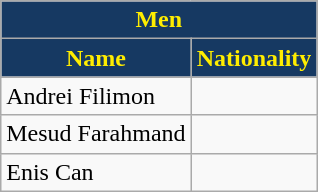<table class="wikitable">
<tr>
<th colspan=2! style="color:#FFED00; background:#163962;">Men</th>
</tr>
<tr>
<th style="color:#FFED00; background:#163962;">Name</th>
<th style="color:#FFED00; background:#163962;">Nationality</th>
</tr>
<tr>
<td>Andrei Filimon</td>
<td></td>
</tr>
<tr>
<td>Mesud Farahmand</td>
<td></td>
</tr>
<tr>
<td>Enis Can</td>
<td></td>
</tr>
</table>
